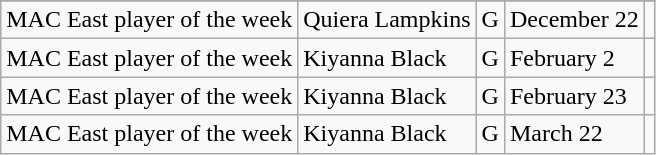<table class="wikitable sortable" border="1">
<tr>
</tr>
<tr>
<td>MAC East player of the week</td>
<td>Quiera Lampkins</td>
<td>G</td>
<td>December 22</td>
<td></td>
</tr>
<tr>
<td>MAC East player of the week</td>
<td>Kiyanna Black</td>
<td>G</td>
<td>February 2</td>
<td></td>
</tr>
<tr>
<td>MAC East player of the week</td>
<td>Kiyanna Black</td>
<td>G</td>
<td>February 23</td>
<td></td>
</tr>
<tr>
<td>MAC East player of the week</td>
<td>Kiyanna Black</td>
<td>G</td>
<td>March 22</td>
<td></td>
</tr>
</table>
